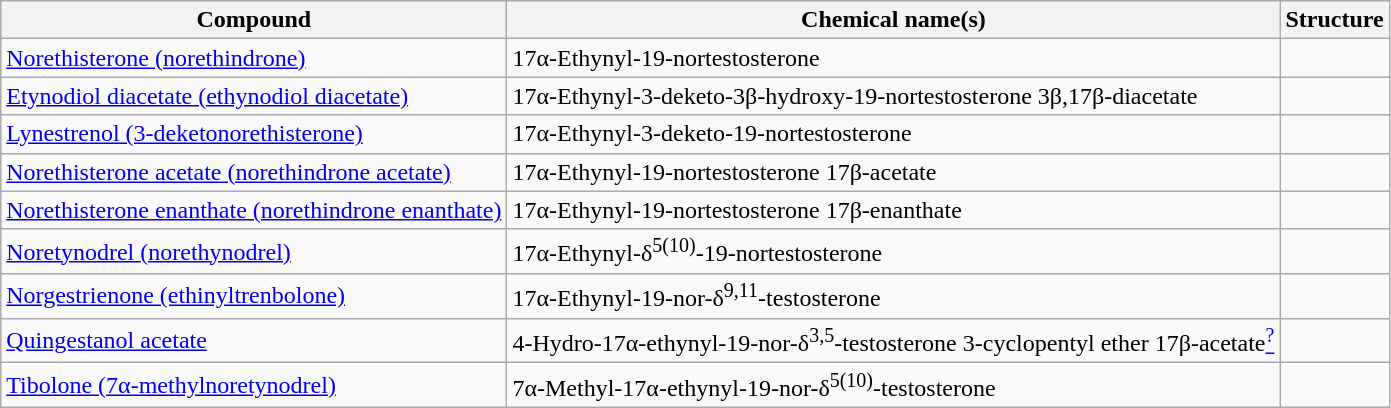<table class="wikitable" border="1">
<tr>
<th>Compound</th>
<th>Chemical name(s)</th>
<th>Structure</th>
</tr>
<tr>
<td><a href='#'>Norethisterone (norethindrone)</a></td>
<td>17α-Ethynyl-19-nortestosterone</td>
<td></td>
</tr>
<tr>
<td><a href='#'>Etynodiol diacetate (ethynodiol diacetate)</a></td>
<td>17α-Ethynyl-3-deketo-3β-hydroxy-19-nortestosterone 3β,17β-diacetate</td>
<td></td>
</tr>
<tr>
<td><a href='#'>Lynestrenol (3-deketonorethisterone)</a></td>
<td>17α-Ethynyl-3-deketo-19-nortestosterone</td>
<td></td>
</tr>
<tr>
<td><a href='#'>Norethisterone acetate (norethindrone acetate)</a></td>
<td>17α-Ethynyl-19-nortestosterone 17β-acetate</td>
<td></td>
</tr>
<tr>
<td><a href='#'>Norethisterone enanthate (norethindrone enanthate)</a></td>
<td>17α-Ethynyl-19-nortestosterone 17β-enanthate</td>
<td></td>
</tr>
<tr>
<td><a href='#'>Noretynodrel (norethynodrel)</a></td>
<td>17α-Ethynyl-δ<sup>5(10)</sup>-19-nortestosterone</td>
<td></td>
</tr>
<tr>
<td><a href='#'>Norgestrienone (ethinyltrenbolone)</a></td>
<td>17α-Ethynyl-19-nor-δ<sup>9,11</sup>-testosterone</td>
<td></td>
</tr>
<tr>
<td><a href='#'>Quingestanol acetate</a></td>
<td>4-Hydro-17α-ethynyl-19-nor-δ<sup>3,5</sup>-testosterone 3-cyclopentyl ether 17β-acetate<a href='#'><sup>?</sup></a></td>
<td></td>
</tr>
<tr>
<td><a href='#'>Tibolone (7α-methylnoretynodrel)</a></td>
<td>7α-Methyl-17α-ethynyl-19-nor-δ<sup>5(10)</sup>-testosterone</td>
<td></td>
</tr>
</table>
